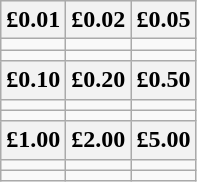<table class="wikitable">
<tr style="background:#efefef;">
<th>£0.01</th>
<th>£0.02</th>
<th>£0.05</th>
</tr>
<tr>
<td></td>
<td></td>
<td></td>
</tr>
<tr>
<td></td>
<td></td>
<td></td>
</tr>
<tr style="background:#efefef;">
<th>£0.10</th>
<th>£0.20</th>
<th>£0.50</th>
</tr>
<tr>
<td></td>
<td></td>
<td></td>
</tr>
<tr>
<td></td>
<td></td>
<td></td>
</tr>
<tr style="background:#efefef;">
<th>£1.00</th>
<th>£2.00</th>
<th>£5.00</th>
</tr>
<tr>
<td></td>
<td></td>
<td></td>
</tr>
<tr>
<td></td>
<td></td>
<td></td>
</tr>
</table>
